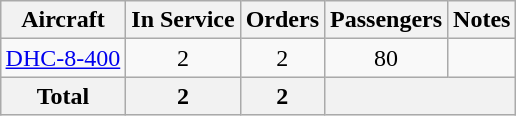<table class="wikitable" style="margin:1em auto; border-collapse:collapse;text-align:center">
<tr>
<th>Aircraft</th>
<th>In Service</th>
<th>Orders</th>
<th>Passengers</th>
<th>Notes</th>
</tr>
<tr>
<td><a href='#'>DHC-8-400</a></td>
<td>2</td>
<td>2</td>
<td>80</td>
<td></td>
</tr>
<tr>
<th>Total</th>
<th>2</th>
<th>2</th>
<th colspan="2"></th>
</tr>
</table>
